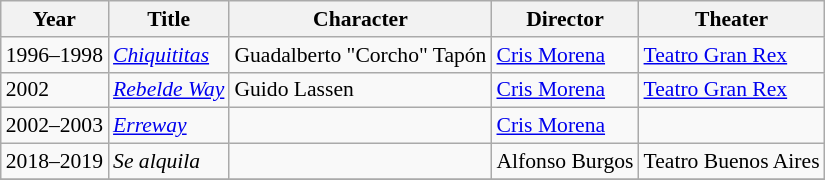<table class="wikitable" style="font-size: 90%;">
<tr>
<th>Year</th>
<th>Title</th>
<th>Character</th>
<th>Director</th>
<th>Theater</th>
</tr>
<tr>
<td>1996–1998</td>
<td><em><a href='#'>Chiquititas</a></em></td>
<td>Guadalberto "Corcho" Tapón</td>
<td><a href='#'>Cris Morena</a></td>
<td><a href='#'>Teatro Gran Rex</a></td>
</tr>
<tr>
<td>2002</td>
<td><em><a href='#'>Rebelde Way</a></em></td>
<td>Guido Lassen</td>
<td><a href='#'>Cris Morena</a></td>
<td><a href='#'>Teatro Gran Rex</a></td>
</tr>
<tr>
<td>2002–2003</td>
<td><em><a href='#'>Erreway</a></em></td>
<td></td>
<td><a href='#'>Cris Morena</a></td>
<td></td>
</tr>
<tr>
<td>2018–2019</td>
<td><em>Se alquila</em></td>
<td></td>
<td>Alfonso Burgos</td>
<td>Teatro Buenos Aires</td>
</tr>
<tr>
</tr>
</table>
